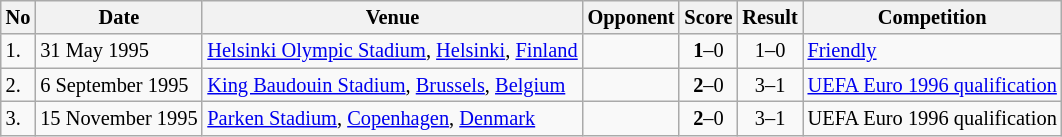<table class="wikitable" style="font-size:85%;">
<tr>
<th>No</th>
<th>Date</th>
<th>Venue</th>
<th>Opponent</th>
<th>Score</th>
<th>Result</th>
<th>Competition</th>
</tr>
<tr>
<td>1.</td>
<td>31 May 1995</td>
<td><a href='#'>Helsinki Olympic Stadium</a>, <a href='#'>Helsinki</a>, <a href='#'>Finland</a></td>
<td></td>
<td align=center><strong>1</strong>–0</td>
<td align=center>1–0</td>
<td><a href='#'>Friendly</a></td>
</tr>
<tr>
<td>2.</td>
<td>6 September 1995</td>
<td><a href='#'>King Baudouin Stadium</a>, <a href='#'>Brussels</a>, <a href='#'>Belgium</a></td>
<td></td>
<td align=center><strong>2</strong>–0</td>
<td align=center>3–1</td>
<td><a href='#'>UEFA Euro 1996 qualification</a></td>
</tr>
<tr>
<td>3.</td>
<td>15 November 1995</td>
<td><a href='#'>Parken Stadium</a>, <a href='#'>Copenhagen</a>, <a href='#'>Denmark</a></td>
<td></td>
<td align=center><strong>2</strong>–0</td>
<td align=center>3–1</td>
<td>UEFA Euro 1996 qualification</td>
</tr>
</table>
